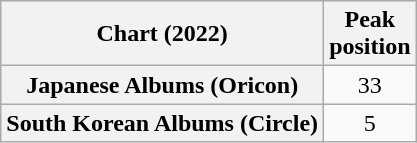<table class="wikitable sortable plainrowheaders" style="text-align:center">
<tr>
<th scope="col">Chart (2022)</th>
<th scope="col">Peak<br>position</th>
</tr>
<tr>
<th scope="row">Japanese Albums (Oricon)</th>
<td>33</td>
</tr>
<tr>
<th scope="row">South Korean Albums (Circle)</th>
<td>5</td>
</tr>
</table>
